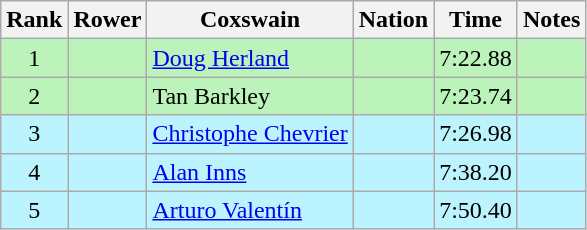<table class="wikitable sortable" style="text-align:center">
<tr>
<th>Rank</th>
<th>Rower</th>
<th>Coxswain</th>
<th>Nation</th>
<th>Time</th>
<th>Notes</th>
</tr>
<tr bgcolor=bbf3bb>
<td>1</td>
<td align=left data-sort-value="Espeseth, Robert"></td>
<td align=left data-sort-value="Herland, Doug"><a href='#'>Doug Herland</a></td>
<td align=left></td>
<td>7:22.88</td>
<td></td>
</tr>
<tr bgcolor=bbf3bb>
<td>2</td>
<td align=left data-sort-value="Backer, Harold"></td>
<td align=left data-sort-value="Barkley, Tan">Tan Barkley</td>
<td align="left"></td>
<td>7:23.74</td>
<td></td>
</tr>
<tr bgcolor=bbf3ff>
<td>3</td>
<td align=left data-sort-value="Bremer, Jean-Pierre"></td>
<td align=left data-sort-value="Chevrier, Christophe"><a href='#'>Christophe Chevrier</a></td>
<td align=left></td>
<td>7:26.98</td>
<td></td>
</tr>
<tr bgcolor=bbf3ff>
<td>4</td>
<td align=left data-sort-value="Genziani, Adrian"></td>
<td align=left data-sort-value="Inns, Alan"><a href='#'>Alan Inns</a></td>
<td align=left></td>
<td>7:38.20</td>
<td></td>
</tr>
<tr bgcolor=bbf3ff>
<td>5</td>
<td align=left data-sort-value="Montenegro, Alfredo"></td>
<td align=left data-sort-value="Valentín, Arturo"><a href='#'>Arturo Valentín</a></td>
<td align=left></td>
<td>7:50.40</td>
<td></td>
</tr>
</table>
